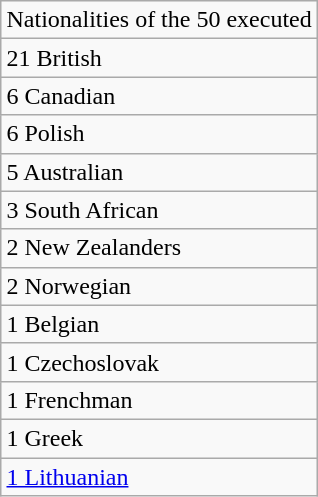<table class="wikitable" align="right">
<tr>
<td>Nationalities of the 50 executed</td>
</tr>
<tr>
<td> 21 British</td>
</tr>
<tr>
<td> 6 Canadian</td>
</tr>
<tr>
<td> 6 Polish</td>
</tr>
<tr>
<td> 5 Australian</td>
</tr>
<tr>
<td> 3 South African</td>
</tr>
<tr>
<td> 2 New Zealanders</td>
</tr>
<tr>
<td> 2 Norwegian</td>
</tr>
<tr>
<td> 1 Belgian</td>
</tr>
<tr>
<td> 1 Czechoslovak</td>
</tr>
<tr>
<td> 1 Frenchman</td>
</tr>
<tr>
<td> 1 Greek</td>
</tr>
<tr>
<td> <a href='#'>1 Lithuanian</a></td>
</tr>
</table>
